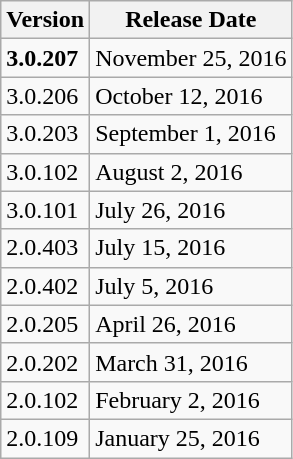<table class="wikitable sortable">
<tr>
<th>Version</th>
<th>Release Date</th>
</tr>
<tr>
<td><strong>3.0.207</strong></td>
<td>November 25, 2016</td>
</tr>
<tr>
<td>3.0.206</td>
<td>October 12, 2016</td>
</tr>
<tr>
<td>3.0.203</td>
<td>September 1, 2016</td>
</tr>
<tr>
<td>3.0.102</td>
<td>August 2, 2016</td>
</tr>
<tr>
<td>3.0.101</td>
<td>July 26, 2016</td>
</tr>
<tr>
<td>2.0.403</td>
<td>July 15, 2016</td>
</tr>
<tr>
<td>2.0.402</td>
<td>July 5, 2016</td>
</tr>
<tr>
<td>2.0.205</td>
<td>April 26, 2016</td>
</tr>
<tr>
<td>2.0.202</td>
<td>March 31, 2016</td>
</tr>
<tr>
<td>2.0.102</td>
<td>February 2, 2016</td>
</tr>
<tr>
<td>2.0.109</td>
<td>January 25, 2016</td>
</tr>
</table>
